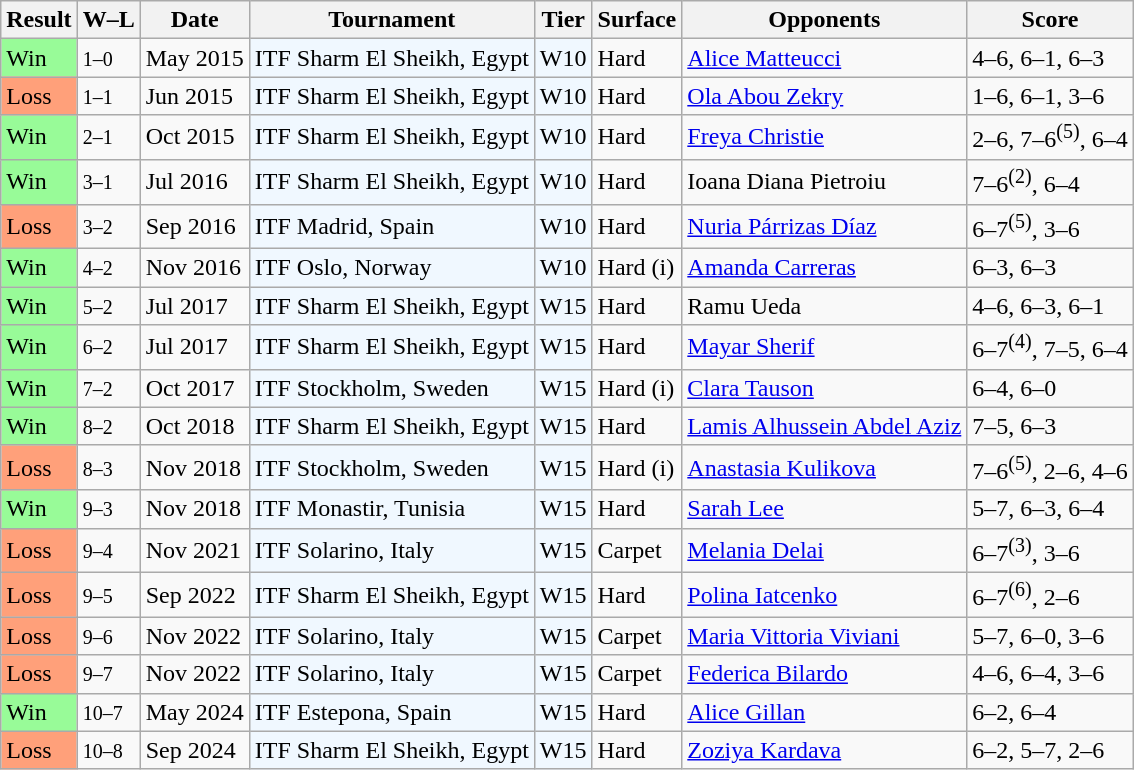<table class="sortable wikitable">
<tr>
<th>Result</th>
<th class=unsortable>W–L</th>
<th>Date</th>
<th>Tournament</th>
<th>Tier</th>
<th>Surface</th>
<th>Opponents</th>
<th class=unsortable>Score</th>
</tr>
<tr>
<td style="background:#98fb98;">Win</td>
<td><small>1–0</small></td>
<td>May 2015</td>
<td style="background:#f0f8ff;">ITF Sharm El Sheikh, Egypt</td>
<td style="background:#f0f8ff;">W10</td>
<td>Hard</td>
<td> <a href='#'>Alice Matteucci</a></td>
<td>4–6, 6–1, 6–3</td>
</tr>
<tr>
<td style="background:#ffa07a;">Loss</td>
<td><small>1–1</small></td>
<td>Jun 2015</td>
<td style="background:#f0f8ff;">ITF Sharm El Sheikh, Egypt</td>
<td style="background:#f0f8ff;">W10</td>
<td>Hard</td>
<td> <a href='#'>Ola Abou Zekry</a></td>
<td>1–6, 6–1, 3–6</td>
</tr>
<tr>
<td style="background:#98fb98;">Win</td>
<td><small>2–1</small></td>
<td>Oct 2015</td>
<td style="background:#f0f8ff;">ITF Sharm El Sheikh, Egypt</td>
<td style="background:#f0f8ff;">W10</td>
<td>Hard</td>
<td> <a href='#'>Freya Christie</a></td>
<td>2–6, 7–6<sup>(5)</sup>, 6–4</td>
</tr>
<tr>
<td style="background:#98fb98;">Win</td>
<td><small>3–1</small></td>
<td>Jul 2016</td>
<td style="background:#f0f8ff;">ITF Sharm El Sheikh, Egypt</td>
<td style="background:#f0f8ff;">W10</td>
<td>Hard</td>
<td> Ioana Diana Pietroiu</td>
<td>7–6<sup>(2)</sup>, 6–4</td>
</tr>
<tr>
<td style="background:#ffa07a;">Loss</td>
<td><small>3–2</small></td>
<td>Sep 2016</td>
<td style="background:#f0f8ff;">ITF Madrid, Spain</td>
<td style="background:#f0f8ff;">W10</td>
<td>Hard</td>
<td> <a href='#'>Nuria Párrizas Díaz</a></td>
<td>6–7<sup>(5)</sup>, 3–6</td>
</tr>
<tr>
<td style="background:#98fb98;">Win</td>
<td><small>4–2</small></td>
<td>Nov 2016</td>
<td style="background:#f0f8ff;">ITF Oslo, Norway</td>
<td style="background:#f0f8ff;">W10</td>
<td>Hard (i)</td>
<td> <a href='#'>Amanda Carreras</a></td>
<td>6–3, 6–3</td>
</tr>
<tr>
<td style="background:#98fb98;">Win</td>
<td><small>5–2</small></td>
<td>Jul 2017</td>
<td style="background:#f0f8ff;">ITF Sharm El Sheikh, Egypt</td>
<td style="background:#f0f8ff;">W15</td>
<td>Hard</td>
<td> Ramu Ueda</td>
<td>4–6, 6–3, 6–1</td>
</tr>
<tr>
<td style="background:#98fb98;">Win</td>
<td><small>6–2</small></td>
<td>Jul 2017</td>
<td style="background:#f0f8ff;">ITF Sharm El Sheikh, Egypt</td>
<td style="background:#f0f8ff;">W15</td>
<td>Hard</td>
<td> <a href='#'>Mayar Sherif</a></td>
<td>6–7<sup>(4)</sup>, 7–5, 6–4</td>
</tr>
<tr>
<td style="background:#98fb98;">Win</td>
<td><small>7–2</small></td>
<td>Oct 2017</td>
<td style="background:#f0f8ff;">ITF Stockholm, Sweden</td>
<td style="background:#f0f8ff;">W15</td>
<td>Hard (i)</td>
<td> <a href='#'>Clara Tauson</a></td>
<td>6–4, 6–0</td>
</tr>
<tr>
<td style="background:#98fb98;">Win</td>
<td><small>8–2</small></td>
<td>Oct 2018</td>
<td style="background:#f0f8ff;">ITF Sharm El Sheikh, Egypt</td>
<td style="background:#f0f8ff;">W15</td>
<td>Hard</td>
<td> <a href='#'>Lamis Alhussein Abdel Aziz</a></td>
<td>7–5, 6–3</td>
</tr>
<tr>
<td style="background:#ffa07a;">Loss</td>
<td><small>8–3</small></td>
<td>Nov 2018</td>
<td style="background:#f0f8ff;">ITF Stockholm, Sweden</td>
<td style="background:#f0f8ff;">W15</td>
<td>Hard (i)</td>
<td> <a href='#'>Anastasia Kulikova</a></td>
<td>7–6<sup>(5)</sup>, 2–6, 4–6</td>
</tr>
<tr>
<td style="background:#98fb98;">Win</td>
<td><small>9–3</small></td>
<td>Nov 2018</td>
<td style="background:#f0f8ff;">ITF Monastir, Tunisia</td>
<td style="background:#f0f8ff;">W15</td>
<td>Hard</td>
<td> <a href='#'>Sarah Lee</a></td>
<td>5–7, 6–3, 6–4</td>
</tr>
<tr>
<td style="background:#ffa07a;">Loss</td>
<td><small>9–4</small></td>
<td>Nov 2021</td>
<td style="background:#f0f8ff;">ITF Solarino, Italy</td>
<td style="background:#f0f8ff;">W15</td>
<td>Carpet</td>
<td> <a href='#'>Melania Delai</a></td>
<td>6–7<sup>(3)</sup>, 3–6</td>
</tr>
<tr>
<td style="background:#ffa07a;">Loss</td>
<td><small>9–5</small></td>
<td>Sep 2022</td>
<td style="background:#f0f8ff;">ITF Sharm El Sheikh, Egypt</td>
<td style="background:#f0f8ff;">W15</td>
<td>Hard</td>
<td> <a href='#'>Polina Iatcenko</a></td>
<td>6–7<sup>(6)</sup>, 2–6</td>
</tr>
<tr>
<td style="background:#ffa07a;">Loss</td>
<td><small>9–6</small></td>
<td>Nov 2022</td>
<td style="background:#f0f8ff;">ITF Solarino, Italy</td>
<td style="background:#f0f8ff;">W15</td>
<td>Carpet</td>
<td> <a href='#'>Maria Vittoria Viviani</a></td>
<td>5–7, 6–0, 3–6</td>
</tr>
<tr>
<td style="background:#ffa07a;">Loss</td>
<td><small>9–7</small></td>
<td>Nov 2022</td>
<td style="background:#f0f8ff;">ITF Solarino, Italy</td>
<td style="background:#f0f8ff;">W15</td>
<td>Carpet</td>
<td> <a href='#'>Federica Bilardo</a></td>
<td>4–6, 6–4, 3–6</td>
</tr>
<tr>
<td style="background:#98fb98;">Win</td>
<td><small>10–7</small></td>
<td>May 2024</td>
<td style="background:#f0f8ff;">ITF Estepona, Spain</td>
<td style="background:#f0f8ff;">W15</td>
<td>Hard</td>
<td> <a href='#'>Alice Gillan</a></td>
<td>6–2, 6–4</td>
</tr>
<tr>
<td style="background:#ffa07a;">Loss</td>
<td><small>10–8</small></td>
<td>Sep 2024</td>
<td style="background:#f0f8ff;">ITF Sharm El Sheikh, Egypt</td>
<td style="background:#f0f8ff;">W15</td>
<td>Hard</td>
<td> <a href='#'>Zoziya Kardava</a></td>
<td>6–2, 5–7, 2–6</td>
</tr>
</table>
